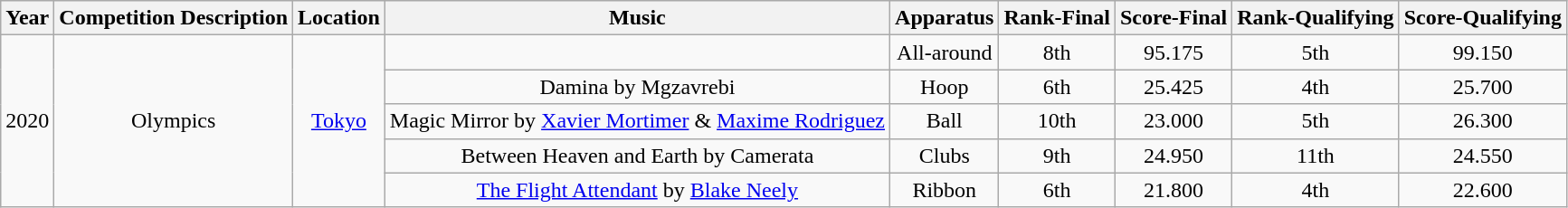<table class="wikitable" style="text-align:center">
<tr>
<th>Year</th>
<th>Competition Description</th>
<th>Location</th>
<th>Music</th>
<th>Apparatus</th>
<th>Rank-Final</th>
<th>Score-Final</th>
<th>Rank-Qualifying</th>
<th>Score-Qualifying</th>
</tr>
<tr>
<td rowspan="5">2020</td>
<td rowspan="5">Olympics</td>
<td rowspan="5"><a href='#'>Tokyo</a></td>
<td></td>
<td>All-around</td>
<td>8th</td>
<td>95.175</td>
<td>5th</td>
<td>99.150</td>
</tr>
<tr>
<td>Damina by Mgzavrebi</td>
<td>Hoop</td>
<td>6th</td>
<td>25.425</td>
<td>4th</td>
<td>25.700</td>
</tr>
<tr>
<td>Magic Mirror by <a href='#'>Xavier Mortimer</a> & <a href='#'>Maxime Rodriguez</a></td>
<td>Ball</td>
<td>10th</td>
<td>23.000</td>
<td>5th</td>
<td>26.300</td>
</tr>
<tr>
<td>Between Heaven and Earth by Camerata</td>
<td>Clubs</td>
<td>9th</td>
<td>24.950</td>
<td>11th</td>
<td>24.550</td>
</tr>
<tr>
<td><a href='#'>The Flight Attendant</a> by <a href='#'>Blake Neely</a></td>
<td>Ribbon</td>
<td>6th</td>
<td>21.800</td>
<td>4th</td>
<td>22.600</td>
</tr>
</table>
